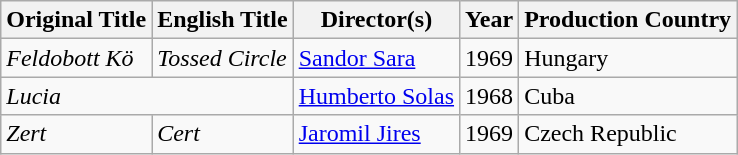<table class="wikitable sortable">
<tr>
<th>Original Title</th>
<th>English Title</th>
<th>Director(s)</th>
<th>Year</th>
<th>Production Country</th>
</tr>
<tr>
<td><em>Feldobott Kö</em></td>
<td><em>Tossed Circle</em></td>
<td><a href='#'>Sandor Sara</a></td>
<td>1969</td>
<td>Hungary</td>
</tr>
<tr>
<td colspan="2"><em>Lucia</em></td>
<td><a href='#'>Humberto Solas</a></td>
<td>1968</td>
<td>Cuba</td>
</tr>
<tr>
<td><em>Zert</em></td>
<td><em>Cert</em></td>
<td><a href='#'>Jaromil Jires</a></td>
<td>1969</td>
<td>Czech Republic</td>
</tr>
</table>
